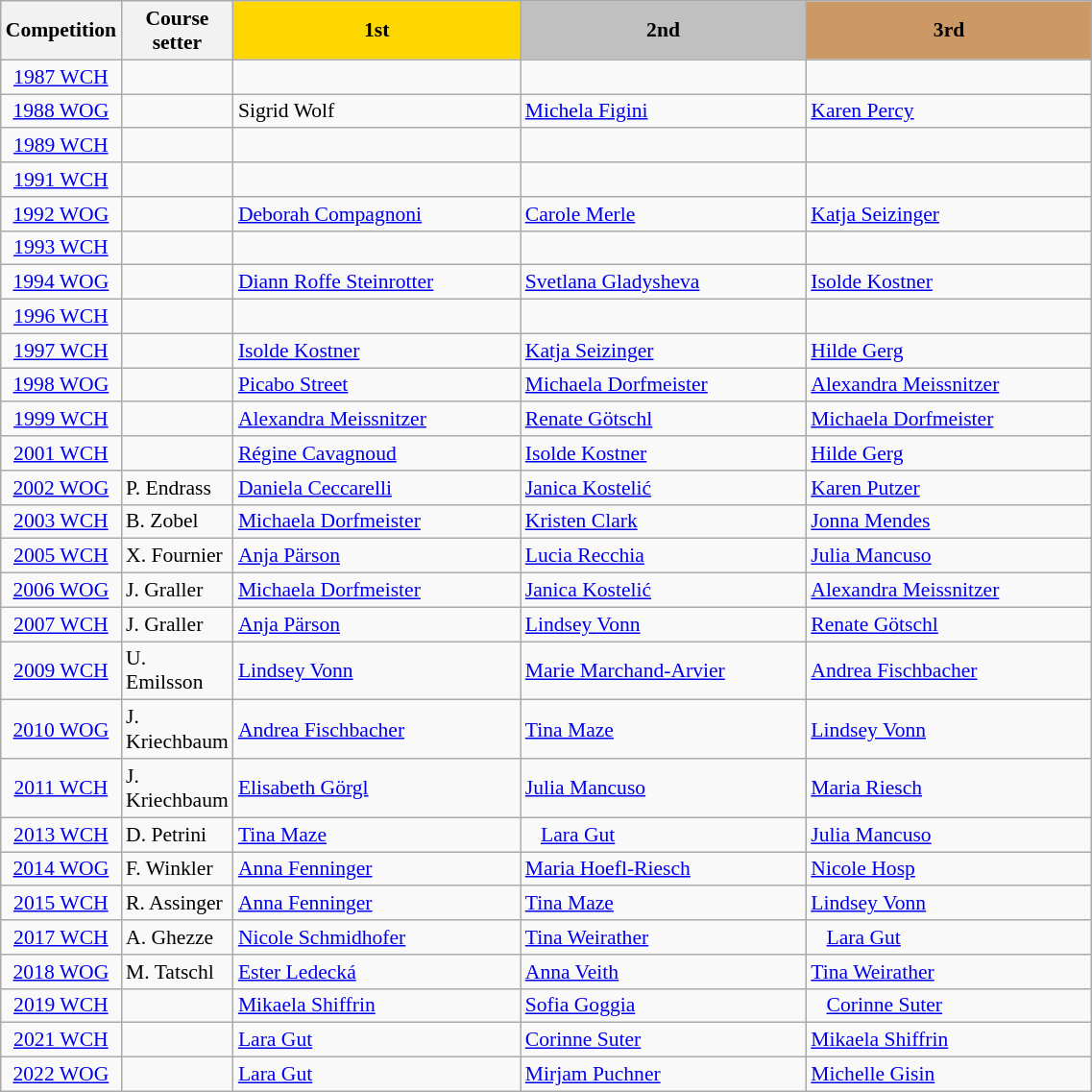<table class="wikitable sortable" width="60%" style="font-size:90%; text-align:left;">
<tr>
<th style="width:10%">Competition</th>
<th>Course setter</th>
<th style="background:gold; width:30%">1st</th>
<th style="background:silver; width:30%">2nd</th>
<th style="background:#cc9966; width:30%">3rd</th>
</tr>
<tr>
<td align="center"><a href='#'>1987 WCH</a></td>
<td></td>
<td></td>
<td></td>
<td></td>
</tr>
<tr>
<td align="center"><a href='#'>1988 WOG</a></td>
<td></td>
<td> Sigrid Wolf</td>
<td> <a href='#'>Michela Figini</a></td>
<td> <a href='#'>Karen Percy</a></td>
</tr>
<tr>
<td align="center"><a href='#'>1989 WCH</a></td>
<td></td>
<td></td>
<td></td>
<td></td>
</tr>
<tr>
<td align="center"><a href='#'>1991 WCH</a></td>
<td></td>
<td></td>
<td></td>
<td></td>
</tr>
<tr>
<td align="center"><a href='#'>1992 WOG</a></td>
<td></td>
<td> <a href='#'>Deborah Compagnoni</a></td>
<td> <a href='#'>Carole Merle</a></td>
<td> <a href='#'>Katja Seizinger</a></td>
</tr>
<tr>
<td align="center"><a href='#'>1993 WCH</a></td>
<td></td>
<td></td>
<td></td>
<td></td>
</tr>
<tr>
<td align="center"><a href='#'>1994 WOG</a></td>
<td></td>
<td> <a href='#'>Diann Roffe Steinrotter</a></td>
<td> <a href='#'>Svetlana Gladysheva</a></td>
<td> <a href='#'>Isolde Kostner</a></td>
</tr>
<tr>
<td align="center"><a href='#'>1996 WCH</a></td>
<td></td>
<td></td>
<td></td>
<td></td>
</tr>
<tr>
<td align="center"><a href='#'>1997 WCH</a></td>
<td></td>
<td> <a href='#'>Isolde Kostner</a></td>
<td> <a href='#'>Katja Seizinger</a></td>
<td> <a href='#'>Hilde Gerg</a></td>
</tr>
<tr>
<td align="center"><a href='#'>1998 WOG</a></td>
<td></td>
<td> <a href='#'>Picabo Street</a></td>
<td> <a href='#'>Michaela Dorfmeister</a></td>
<td> <a href='#'>Alexandra Meissnitzer</a></td>
</tr>
<tr>
<td align="center"><a href='#'>1999 WCH</a></td>
<td></td>
<td> <a href='#'>Alexandra Meissnitzer</a></td>
<td> <a href='#'>Renate Götschl</a></td>
<td> <a href='#'>Michaela Dorfmeister</a></td>
</tr>
<tr>
<td align="center"><a href='#'>2001 WCH</a></td>
<td></td>
<td> <a href='#'>Régine Cavagnoud</a></td>
<td> <a href='#'>Isolde Kostner</a></td>
<td> <a href='#'>Hilde Gerg</a></td>
</tr>
<tr>
<td align="center"><a href='#'>2002 WOG</a></td>
<td> P. Endrass</td>
<td> <a href='#'>Daniela Ceccarelli</a></td>
<td> <a href='#'>Janica Kostelić</a></td>
<td> <a href='#'>Karen Putzer</a></td>
</tr>
<tr>
<td align="center"><a href='#'>2003 WCH</a></td>
<td> B. Zobel</td>
<td> <a href='#'>Michaela Dorfmeister</a></td>
<td> <a href='#'>Kristen Clark</a></td>
<td> <a href='#'>Jonna Mendes</a></td>
</tr>
<tr>
<td align="center"><a href='#'>2005 WCH</a></td>
<td> X. Fournier</td>
<td> <a href='#'>Anja Pärson</a></td>
<td> <a href='#'>Lucia Recchia</a></td>
<td> <a href='#'>Julia Mancuso</a></td>
</tr>
<tr>
<td align="center"><a href='#'>2006 WOG</a></td>
<td> J. Graller</td>
<td> <a href='#'>Michaela Dorfmeister</a></td>
<td> <a href='#'>Janica Kostelić</a></td>
<td> <a href='#'>Alexandra Meissnitzer</a></td>
</tr>
<tr>
<td align="center"><a href='#'>2007 WCH</a></td>
<td> J. Graller</td>
<td> <a href='#'>Anja Pärson</a></td>
<td> <a href='#'>Lindsey Vonn</a></td>
<td> <a href='#'>Renate Götschl</a></td>
</tr>
<tr>
<td align="center"><a href='#'>2009 WCH</a></td>
<td> U. Emilsson</td>
<td> <a href='#'>Lindsey Vonn</a></td>
<td> <a href='#'>Marie Marchand-Arvier</a></td>
<td> <a href='#'>Andrea Fischbacher</a></td>
</tr>
<tr>
<td align="center"><a href='#'>2010 WOG</a></td>
<td> J. Kriechbaum</td>
<td> <a href='#'>Andrea Fischbacher</a></td>
<td> <a href='#'>Tina Maze</a></td>
<td> <a href='#'>Lindsey Vonn</a></td>
</tr>
<tr>
<td align="center"><a href='#'>2011 WCH</a></td>
<td> J. Kriechbaum</td>
<td> <a href='#'>Elisabeth Görgl</a></td>
<td> <a href='#'>Julia Mancuso</a></td>
<td> <a href='#'>Maria Riesch</a></td>
</tr>
<tr>
<td align="center"><a href='#'>2013 WCH</a></td>
<td> D. Petrini</td>
<td> <a href='#'>Tina Maze</a></td>
<td>   <a href='#'>Lara Gut</a></td>
<td> <a href='#'>Julia Mancuso</a></td>
</tr>
<tr>
<td align="center"><a href='#'>2014 WOG</a></td>
<td> F. Winkler</td>
<td> <a href='#'>Anna Fenninger</a></td>
<td> <a href='#'>Maria Hoefl-Riesch</a></td>
<td> <a href='#'>Nicole Hosp</a></td>
</tr>
<tr>
<td align="center"><a href='#'>2015 WCH</a></td>
<td> R. Assinger</td>
<td> <a href='#'>Anna Fenninger</a></td>
<td> <a href='#'>Tina Maze</a></td>
<td> <a href='#'>Lindsey Vonn</a></td>
</tr>
<tr>
<td align="center"><a href='#'>2017 WCH</a></td>
<td> A. Ghezze</td>
<td> <a href='#'>Nicole Schmidhofer</a></td>
<td> <a href='#'>Tina Weirather</a></td>
<td>   <a href='#'>Lara Gut</a></td>
</tr>
<tr>
<td align="center"><a href='#'>2018 WOG</a></td>
<td> M. Tatschl</td>
<td> <a href='#'>Ester Ledecká</a></td>
<td> <a href='#'>Anna Veith</a></td>
<td> <a href='#'>Tina Weirather</a></td>
</tr>
<tr>
<td align="center"><a href='#'>2019 WCH</a></td>
<td></td>
<td> <a href='#'>Mikaela Shiffrin</a></td>
<td> <a href='#'>Sofia Goggia</a></td>
<td>   <a href='#'>Corinne Suter</a></td>
</tr>
<tr>
<td align="center"><a href='#'>2021 WCH</a></td>
<td></td>
<td> <a href='#'>Lara Gut</a></td>
<td> <a href='#'>Corinne Suter</a></td>
<td> <a href='#'>Mikaela Shiffrin</a></td>
</tr>
<tr>
<td align="center"><a href='#'>2022 WOG</a></td>
<td></td>
<td> <a href='#'>Lara Gut</a></td>
<td> <a href='#'>Mirjam Puchner</a></td>
<td> <a href='#'>Michelle Gisin</a></td>
</tr>
</table>
